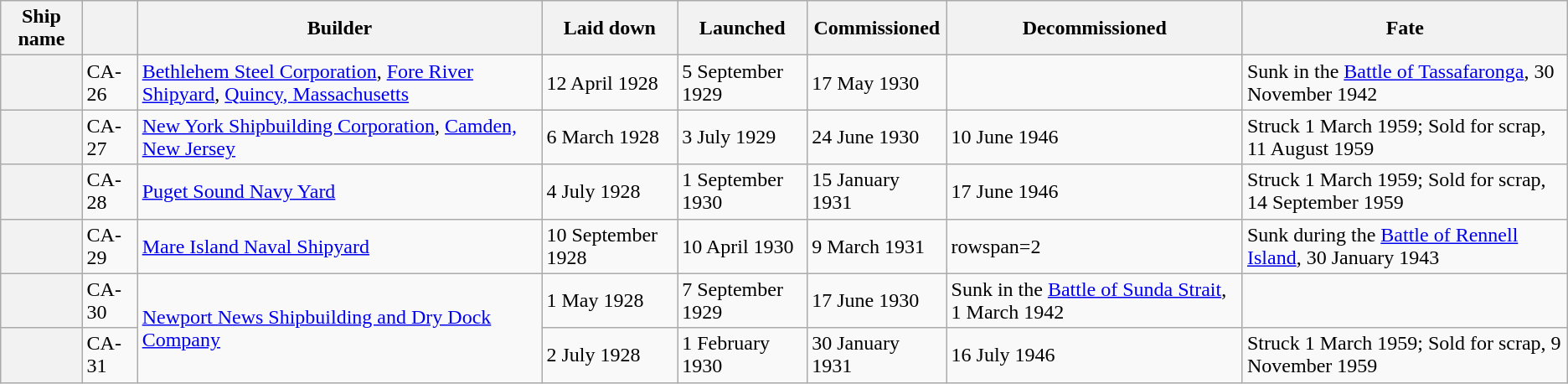<table class="sortable wikitable plainrowheaders">
<tr>
<th scope="col">Ship name</th>
<th scope="col"></th>
<th scope="col">Builder</th>
<th scope="col">Laid down</th>
<th scope="col">Launched</th>
<th scope="col">Commissioned</th>
<th scope="col">Decommissioned</th>
<th scope="col">Fate</th>
</tr>
<tr>
<th scope="row"></th>
<td>CA-26</td>
<td><a href='#'>Bethlehem Steel Corporation</a>, <a href='#'>Fore River Shipyard</a>, <a href='#'>Quincy, Massachusetts</a></td>
<td>12 April 1928</td>
<td>5 September 1929</td>
<td>17 May 1930</td>
<td></td>
<td>Sunk in the <a href='#'>Battle of Tassafaronga</a>, 30 November 1942</td>
</tr>
<tr>
<th scope="row"></th>
<td>CA-27</td>
<td><a href='#'>New York Shipbuilding Corporation</a>, <a href='#'>Camden, New Jersey</a></td>
<td>6 March 1928</td>
<td>3 July 1929</td>
<td>24 June 1930</td>
<td>10 June 1946</td>
<td>Struck 1 March 1959; Sold for scrap, 11 August 1959</td>
</tr>
<tr>
<th scope="row"></th>
<td>CA-28</td>
<td><a href='#'>Puget Sound Navy Yard</a></td>
<td>4 July 1928</td>
<td>1 September 1930</td>
<td>15 January 1931</td>
<td>17 June 1946</td>
<td>Struck 1 March 1959; Sold for scrap, 14 September 1959</td>
</tr>
<tr>
<th scope="row"></th>
<td>CA-29</td>
<td><a href='#'>Mare Island Naval Shipyard</a></td>
<td>10 September 1928</td>
<td>10 April 1930</td>
<td>9 March 1931</td>
<td>rowspan=2 </td>
<td>Sunk during the <a href='#'>Battle of Rennell Island</a>, 30 January 1943</td>
</tr>
<tr>
<th scope="row"></th>
<td>CA-30</td>
<td rowspan=2><a href='#'>Newport News Shipbuilding and Dry Dock Company</a></td>
<td>1 May 1928</td>
<td>7 September 1929</td>
<td>17 June 1930</td>
<td>Sunk in the <a href='#'>Battle of Sunda Strait</a>, 1 March 1942</td>
</tr>
<tr>
<th scope="row"></th>
<td>CA-31</td>
<td>2 July 1928</td>
<td>1 February 1930</td>
<td>30 January 1931</td>
<td>16 July 1946</td>
<td>Struck 1 March 1959; Sold for scrap, 9 November 1959</td>
</tr>
</table>
